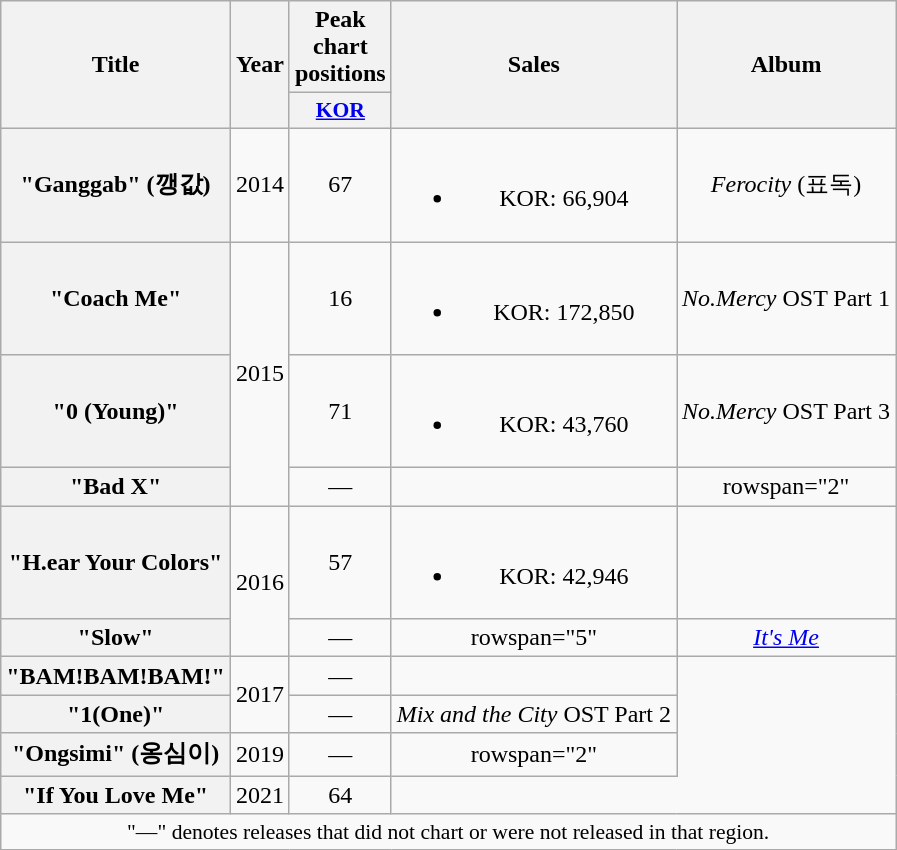<table class="wikitable plainrowheaders" style="text-align:center;">
<tr>
<th scope="col" rowspan="2">Title</th>
<th scope="col" rowspan="2">Year</th>
<th scope="col" colspan="1">Peak chart positions</th>
<th scope="col" rowspan="2">Sales</th>
<th scope="col" rowspan="2">Album</th>
</tr>
<tr>
<th style="width:3em;font-size:90%"><a href='#'>KOR</a><br></th>
</tr>
<tr>
<th scope="row">"Ganggab" (깽값) <br></th>
<td>2014</td>
<td>67</td>
<td><br><ul><li>KOR: 66,904</li></ul></td>
<td><em>Ferocity</em> (표독)</td>
</tr>
<tr>
<th scope="row">"Coach Me" <br></th>
<td rowspan="3">2015</td>
<td>16</td>
<td><br><ul><li>KOR: 172,850</li></ul></td>
<td><em>No.Mercy</em> OST Part 1</td>
</tr>
<tr>
<th scope="row">"0 (Young)" <br></th>
<td>71</td>
<td><br><ul><li>KOR: 43,760</li></ul></td>
<td><em>No.Mercy</em> OST Part 3</td>
</tr>
<tr>
<th scope="row">"Bad X" <br></th>
<td>—</td>
<td></td>
<td>rowspan="2" </td>
</tr>
<tr>
<th scope="row">"H.ear Your Colors" <br></th>
<td rowspan="2">2016</td>
<td>57</td>
<td><br><ul><li>KOR: 42,946</li></ul></td>
</tr>
<tr>
<th scope="row">"Slow" <br></th>
<td>—</td>
<td>rowspan="5" </td>
<td><em><a href='#'>It's Me</a></em></td>
</tr>
<tr>
<th scope="row">"BAM!BAM!BAM!" <br></th>
<td rowspan="2">2017</td>
<td>—</td>
<td></td>
</tr>
<tr>
<th scope="row">"1(One)" <br></th>
<td>—</td>
<td><em>Mix and the City</em> OST Part 2</td>
</tr>
<tr>
<th scope="row">"Ongsimi" (옹심이) <br></th>
<td>2019</td>
<td>—</td>
<td>rowspan="2" </td>
</tr>
<tr>
<th scope="row">"If You Love Me" <br></th>
<td>2021</td>
<td>64</td>
</tr>
<tr>
<td colspan="5" style="font-size:90%">"—" denotes releases that did not chart or were not released in that region.</td>
</tr>
</table>
